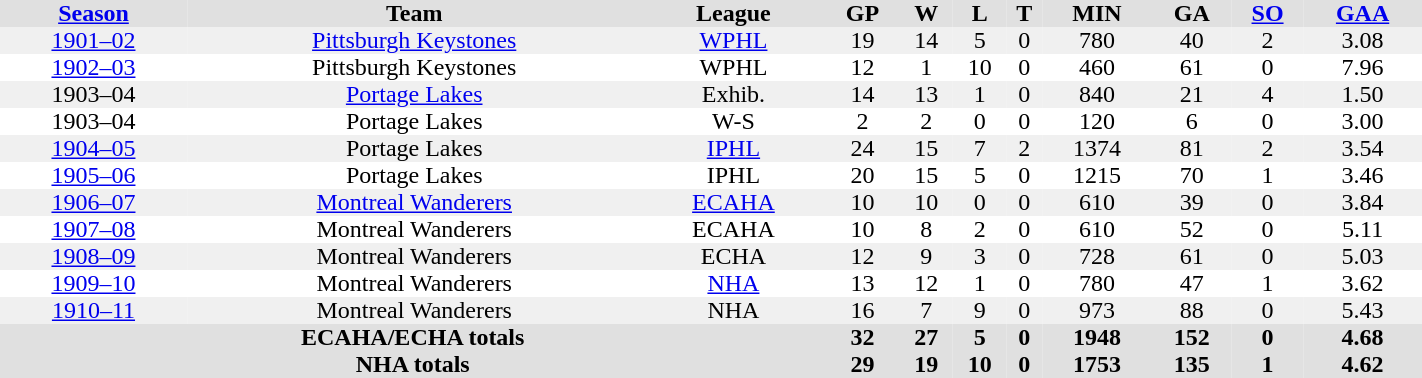<table BORDER="0" CELLPADDING="0" CELLSPACING="0" width="75%">
<tr bgcolor="#e0e0e0">
<th colspan="3" bgcolor="#ffffff"></th>
<th rowspan="99" bgcolor="#ffffff"></th>
</tr>
<tr bgcolor="#e0e0e0" ALIGN="center">
<th><a href='#'>Season</a></th>
<th>Team</th>
<th>League</th>
<th>GP</th>
<th>W</th>
<th>L</th>
<th>T</th>
<th>MIN</th>
<th>GA</th>
<th><a href='#'>SO</a></th>
<th><a href='#'>GAA</a></th>
</tr>
<tr ALIGN="center" bgcolor="#f0f0f0">
<td><a href='#'>1901–02</a></td>
<td><a href='#'>Pittsburgh Keystones</a></td>
<td><a href='#'>WPHL</a></td>
<td>19</td>
<td>14</td>
<td>5</td>
<td>0</td>
<td>780</td>
<td>40</td>
<td>2</td>
<td>3.08</td>
</tr>
<tr ALIGN="center">
<td><a href='#'>1902–03</a></td>
<td>Pittsburgh Keystones</td>
<td>WPHL</td>
<td>12</td>
<td>1</td>
<td>10</td>
<td>0</td>
<td>460</td>
<td>61</td>
<td>0</td>
<td>7.96</td>
</tr>
<tr ALIGN="center" bgcolor="#f0f0f0">
<td>1903–04</td>
<td><a href='#'>Portage Lakes</a></td>
<td>Exhib.</td>
<td>14</td>
<td>13</td>
<td>1</td>
<td>0</td>
<td>840</td>
<td>21</td>
<td>4</td>
<td>1.50</td>
</tr>
<tr ALIGN="center">
<td>1903–04</td>
<td>Portage Lakes</td>
<td>W-S</td>
<td>2</td>
<td>2</td>
<td>0</td>
<td>0</td>
<td>120</td>
<td>6</td>
<td>0</td>
<td>3.00</td>
</tr>
<tr ALIGN="center" bgcolor="#f0f0f0">
<td><a href='#'>1904–05</a></td>
<td>Portage Lakes</td>
<td><a href='#'>IPHL</a></td>
<td>24</td>
<td>15</td>
<td>7</td>
<td>2</td>
<td>1374</td>
<td>81</td>
<td>2</td>
<td>3.54</td>
</tr>
<tr ALIGN="center">
<td><a href='#'>1905–06</a></td>
<td>Portage Lakes</td>
<td>IPHL</td>
<td>20</td>
<td>15</td>
<td>5</td>
<td>0</td>
<td>1215</td>
<td>70</td>
<td>1</td>
<td>3.46</td>
</tr>
<tr ALIGN="center" bgcolor="#f0f0f0">
<td><a href='#'>1906–07</a></td>
<td><a href='#'>Montreal Wanderers</a></td>
<td><a href='#'>ECAHA</a></td>
<td>10</td>
<td>10</td>
<td>0</td>
<td>0</td>
<td>610</td>
<td>39</td>
<td>0</td>
<td>3.84</td>
</tr>
<tr ALIGN="center">
<td><a href='#'>1907–08</a></td>
<td>Montreal Wanderers</td>
<td>ECAHA</td>
<td>10</td>
<td>8</td>
<td>2</td>
<td>0</td>
<td>610</td>
<td>52</td>
<td>0</td>
<td>5.11</td>
</tr>
<tr ALIGN="center" bgcolor="#f0f0f0">
<td><a href='#'>1908–09</a></td>
<td>Montreal Wanderers</td>
<td>ECHA</td>
<td>12</td>
<td>9</td>
<td>3</td>
<td>0</td>
<td>728</td>
<td>61</td>
<td>0</td>
<td>5.03</td>
</tr>
<tr ALIGN="center">
<td><a href='#'>1909–10</a></td>
<td>Montreal Wanderers</td>
<td><a href='#'>NHA</a></td>
<td>13</td>
<td>12</td>
<td>1</td>
<td>0</td>
<td>780</td>
<td>47</td>
<td>1</td>
<td>3.62</td>
</tr>
<tr ALIGN="center" bgcolor="#f0f0f0">
<td><a href='#'>1910–11</a></td>
<td>Montreal Wanderers</td>
<td>NHA</td>
<td>16</td>
<td>7</td>
<td>9</td>
<td>0</td>
<td>973</td>
<td>88</td>
<td>0</td>
<td>5.43</td>
</tr>
<tr ALIGN="center" bgcolor="#e0e0e0">
<th colspan="3" align="center">ECAHA/ECHA totals</th>
<th>32</th>
<th>27</th>
<th>5</th>
<th>0</th>
<th>1948</th>
<th>152</th>
<th>0</th>
<th>4.68</th>
</tr>
<tr ALIGN="center" bgcolor="#e0e0e0">
<th colspan="3" align="center">NHA totals</th>
<th>29</th>
<th>19</th>
<th>10</th>
<th>0</th>
<th>1753</th>
<th>135</th>
<th>1</th>
<th>4.62</th>
</tr>
</table>
